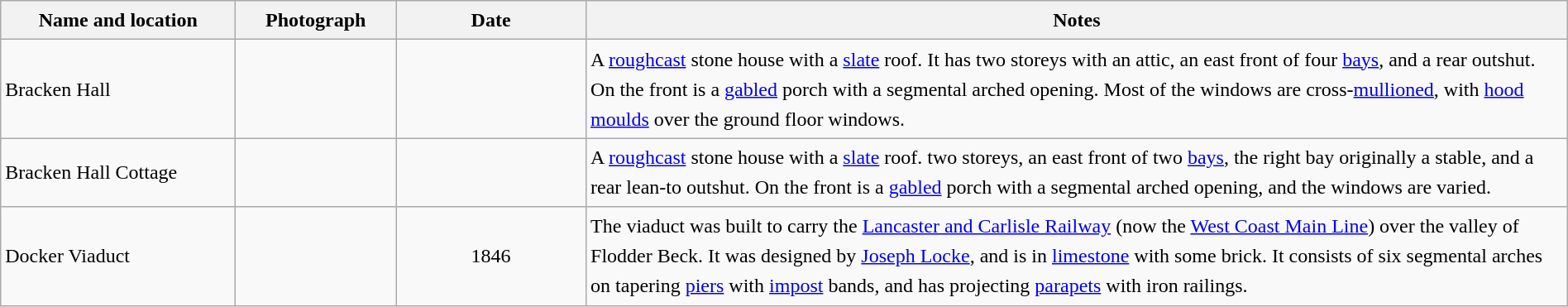<table class="wikitable sortable plainrowheaders" style="width:100%;border:0px;text-align:left;line-height:150%;">
<tr>
<th scope="col"  style="width:150px">Name and location</th>
<th scope="col"  style="width:100px" class="unsortable">Photograph</th>
<th scope="col"  style="width:120px">Date</th>
<th scope="col"  style="width:650px" class="unsortable">Notes</th>
</tr>
<tr>
<td>Bracken Hall<br><small></small></td>
<td></td>
<td align="center"></td>
<td>A <a href='#'>roughcast</a> stone house with a <a href='#'>slate</a> roof.  It has two storeys with an attic, an east front of four <a href='#'>bays</a>, and a rear outshut.  On the front is a <a href='#'>gabled</a> porch with a segmental arched opening.  Most of the windows are cross-<a href='#'>mullioned</a>, with <a href='#'>hood moulds</a> over the ground floor windows.</td>
</tr>
<tr>
<td>Bracken Hall Cottage<br><small></small></td>
<td></td>
<td align="center"></td>
<td>A <a href='#'>roughcast</a> stone house with a <a href='#'>slate</a> roof. two storeys, an east front of two <a href='#'>bays</a>, the right bay originally a stable, and a rear lean-to outshut.  On the front is a <a href='#'>gabled</a> porch with a segmental arched opening, and the windows are varied.</td>
</tr>
<tr>
<td>Docker Viaduct<br><small></small></td>
<td></td>
<td align="center">1846</td>
<td>The viaduct was built to carry the <a href='#'>Lancaster and Carlisle Railway</a> (now the <a href='#'>West Coast Main Line</a>) over the valley of Flodder Beck.  It was designed by <a href='#'>Joseph Locke</a>, and is in <a href='#'>limestone</a> with some brick.  It consists of six segmental arches on tapering <a href='#'>piers</a> with <a href='#'>impost</a> bands, and has projecting <a href='#'>parapets</a> with iron railings.</td>
</tr>
</table>
